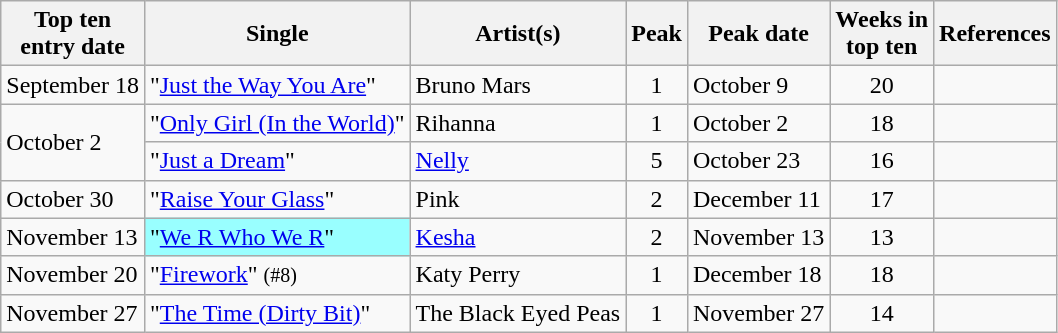<table class="wikitable sortable">
<tr>
<th>Top ten<br>entry date</th>
<th>Single</th>
<th>Artist(s)</th>
<th>Peak</th>
<th>Peak date</th>
<th>Weeks in<br>top ten</th>
<th>References</th>
</tr>
<tr>
<td>September 18</td>
<td>"<a href='#'>Just the Way You Are</a>"</td>
<td>Bruno Mars</td>
<td align="center">1</td>
<td>October 9</td>
<td align="center">20</td>
<td align="center"></td>
</tr>
<tr>
<td rowspan="2">October 2</td>
<td>"<a href='#'>Only Girl (In the World)</a>"</td>
<td>Rihanna</td>
<td align="center">1</td>
<td>October 2</td>
<td align="center">18</td>
<td align="center"></td>
</tr>
<tr>
<td>"<a href='#'>Just a Dream</a>"</td>
<td><a href='#'>Nelly</a></td>
<td align="center">5</td>
<td>October 23</td>
<td align="center">16</td>
<td align="center"></td>
</tr>
<tr>
<td>October 30</td>
<td>"<a href='#'>Raise Your Glass</a>"</td>
<td>Pink</td>
<td align="center">2</td>
<td>December 11</td>
<td align="center">17</td>
<td align="center"></td>
</tr>
<tr>
<td>November 13</td>
<td bgcolor = #99FFFF>"<a href='#'>We R Who We R</a>" </td>
<td><a href='#'>Kesha</a></td>
<td align="center">2</td>
<td>November 13</td>
<td align="center">13</td>
<td align="center"></td>
</tr>
<tr>
<td>November 20</td>
<td>"<a href='#'>Firework</a>" <small>(#8)</small></td>
<td>Katy Perry</td>
<td align="center">1</td>
<td>December 18</td>
<td align="center">18</td>
<td align="center"></td>
</tr>
<tr>
<td>November 27</td>
<td>"<a href='#'>The Time (Dirty Bit)</a>"</td>
<td>The Black Eyed Peas</td>
<td align="center">1</td>
<td>November 27</td>
<td align="center">14</td>
<td align="center"></td>
</tr>
</table>
